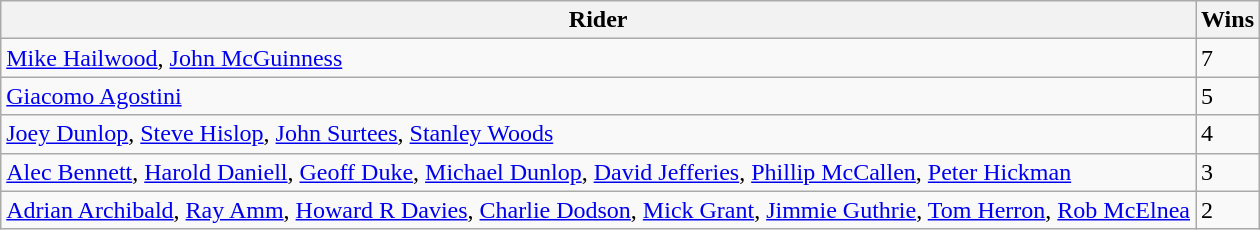<table class="wikitable">
<tr>
<th>Rider</th>
<th>Wins</th>
</tr>
<tr>
<td><a href='#'>Mike Hailwood</a>, <a href='#'>John McGuinness</a></td>
<td>7</td>
</tr>
<tr>
<td><a href='#'>Giacomo Agostini</a></td>
<td>5</td>
</tr>
<tr>
<td><a href='#'>Joey Dunlop</a>, <a href='#'>Steve Hislop</a>, <a href='#'>John Surtees</a>, <a href='#'>Stanley Woods</a></td>
<td>4</td>
</tr>
<tr>
<td><a href='#'>Alec Bennett</a>, <a href='#'>Harold Daniell</a>, <a href='#'>Geoff Duke</a>, <a href='#'>Michael Dunlop</a>, <a href='#'>David Jefferies</a>, <a href='#'>Phillip McCallen</a>, <a href='#'>Peter Hickman</a></td>
<td>3</td>
</tr>
<tr>
<td><a href='#'>Adrian Archibald</a>, <a href='#'>Ray Amm</a>, <a href='#'>Howard R Davies</a>, <a href='#'>Charlie Dodson</a>, <a href='#'>Mick Grant</a>, <a href='#'>Jimmie Guthrie</a>, <a href='#'>Tom Herron</a>, <a href='#'>Rob McElnea</a></td>
<td>2</td>
</tr>
</table>
